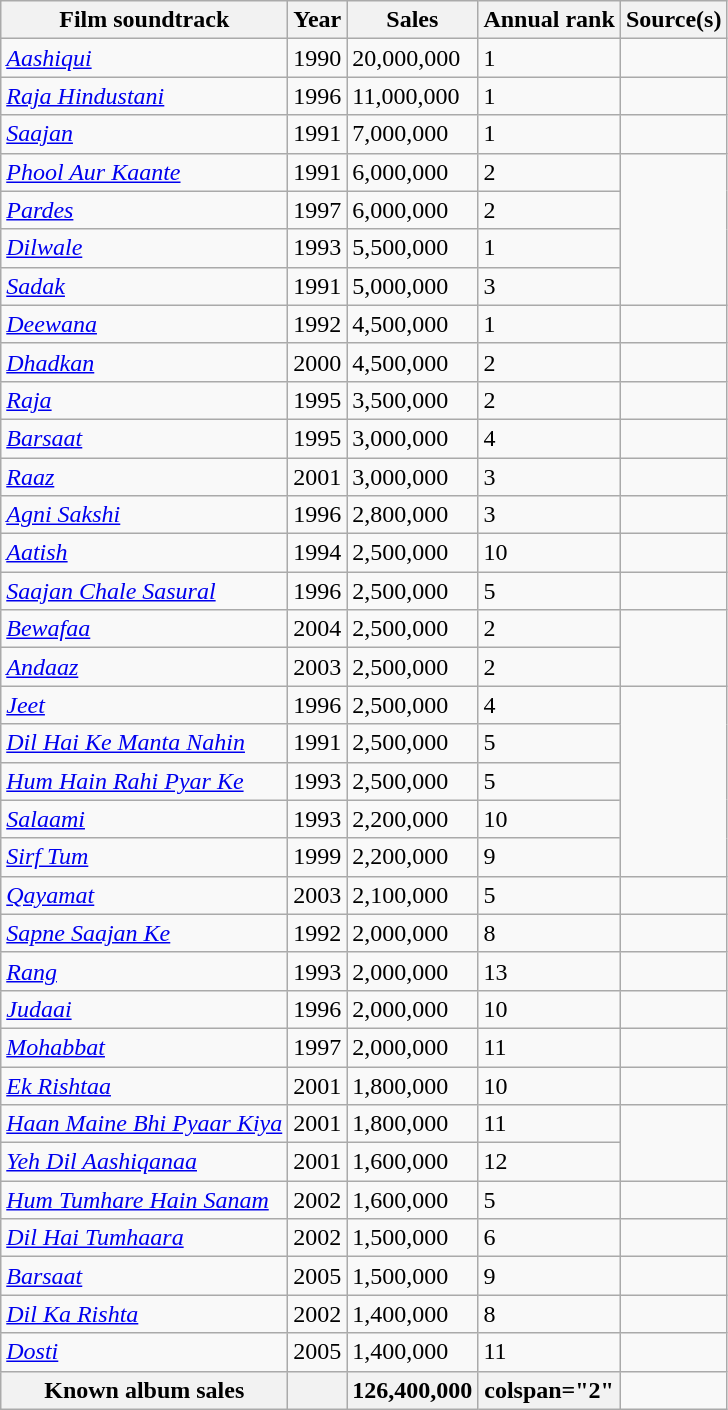<table class="wikitable sortable">
<tr>
<th>Film soundtrack</th>
<th>Year</th>
<th>Sales</th>
<th>Annual rank</th>
<th>Source(s)</th>
</tr>
<tr>
<td><em><a href='#'>Aashiqui</a></em></td>
<td>1990</td>
<td>20,000,000</td>
<td>1</td>
<td></td>
</tr>
<tr>
<td><em><a href='#'>Raja Hindustani</a></em></td>
<td>1996</td>
<td>11,000,000</td>
<td>1</td>
<td></td>
</tr>
<tr>
<td><em><a href='#'>Saajan</a></em></td>
<td>1991</td>
<td>7,000,000</td>
<td>1</td>
<td></td>
</tr>
<tr>
<td><em><a href='#'>Phool Aur Kaante</a></em></td>
<td>1991</td>
<td>6,000,000</td>
<td>2</td>
<td rowspan="4"></td>
</tr>
<tr>
<td><em><a href='#'>Pardes</a></em></td>
<td>1997</td>
<td>6,000,000</td>
<td>2</td>
</tr>
<tr>
<td><em><a href='#'>Dilwale</a></em></td>
<td>1993</td>
<td>5,500,000</td>
<td>1</td>
</tr>
<tr>
<td><em><a href='#'>Sadak</a></em></td>
<td>1991</td>
<td>5,000,000</td>
<td>3</td>
</tr>
<tr>
<td><em><a href='#'>Deewana</a></em></td>
<td>1992</td>
<td>4,500,000</td>
<td>1</td>
<td></td>
</tr>
<tr>
<td><em><a href='#'>Dhadkan</a></em></td>
<td>2000</td>
<td>4,500,000</td>
<td>2</td>
<td></td>
</tr>
<tr>
<td><em><a href='#'>Raja</a></em></td>
<td>1995</td>
<td>3,500,000</td>
<td>2</td>
<td></td>
</tr>
<tr>
<td><em><a href='#'>Barsaat</a></em></td>
<td>1995</td>
<td>3,000,000</td>
<td>4</td>
<td></td>
</tr>
<tr>
<td><em><a href='#'>Raaz</a></em></td>
<td>2001</td>
<td>3,000,000</td>
<td>3</td>
<td></td>
</tr>
<tr>
<td><em><a href='#'>Agni Sakshi</a></em></td>
<td>1996</td>
<td>2,800,000</td>
<td>3</td>
<td></td>
</tr>
<tr>
<td><em><a href='#'>Aatish</a></em></td>
<td>1994</td>
<td>2,500,000</td>
<td>10</td>
<td></td>
</tr>
<tr>
<td><em><a href='#'>Saajan Chale Sasural</a></em></td>
<td>1996</td>
<td>2,500,000</td>
<td>5</td>
<td></td>
</tr>
<tr>
<td><em><a href='#'>Bewafaa</a></em></td>
<td>2004</td>
<td>2,500,000</td>
<td>2</td>
<td rowspan="2"></td>
</tr>
<tr>
<td><em><a href='#'>Andaaz</a></em></td>
<td>2003</td>
<td>2,500,000</td>
<td>2</td>
</tr>
<tr>
<td><em><a href='#'>Jeet</a></em></td>
<td>1996</td>
<td>2,500,000</td>
<td>4</td>
<td rowspan="5"></td>
</tr>
<tr>
<td><em><a href='#'>Dil Hai Ke Manta Nahin</a></em></td>
<td>1991</td>
<td>2,500,000</td>
<td>5</td>
</tr>
<tr>
<td><em><a href='#'>Hum Hain Rahi Pyar Ke</a></em></td>
<td>1993</td>
<td>2,500,000</td>
<td>5</td>
</tr>
<tr>
<td><em><a href='#'>Salaami</a></em></td>
<td>1993</td>
<td>2,200,000</td>
<td>10</td>
</tr>
<tr>
<td><em><a href='#'>Sirf Tum</a></em></td>
<td>1999</td>
<td>2,200,000</td>
<td>9</td>
</tr>
<tr>
<td><em><a href='#'>Qayamat</a></em></td>
<td>2003</td>
<td>2,100,000</td>
<td>5</td>
<td></td>
</tr>
<tr>
<td><em><a href='#'>Sapne Saajan Ke</a></em></td>
<td>1992</td>
<td>2,000,000</td>
<td>8</td>
<td></td>
</tr>
<tr>
<td><em><a href='#'>Rang</a></em></td>
<td>1993</td>
<td>2,000,000</td>
<td>13</td>
<td></td>
</tr>
<tr>
<td><em><a href='#'>Judaai</a></em></td>
<td>1996</td>
<td>2,000,000</td>
<td>10</td>
<td></td>
</tr>
<tr>
<td><em><a href='#'>Mohabbat</a></em></td>
<td>1997</td>
<td>2,000,000</td>
<td>11</td>
<td></td>
</tr>
<tr>
<td><em><a href='#'>Ek Rishtaa</a></em></td>
<td>2001</td>
<td>1,800,000</td>
<td>10</td>
<td></td>
</tr>
<tr>
<td><em><a href='#'>Haan Maine Bhi Pyaar Kiya</a></em></td>
<td>2001</td>
<td>1,800,000</td>
<td>11</td>
<td rowspan="2"></td>
</tr>
<tr>
<td><em><a href='#'>Yeh Dil Aashiqanaa</a></em></td>
<td>2001</td>
<td>1,600,000</td>
<td>12</td>
</tr>
<tr>
<td><em><a href='#'>Hum Tumhare Hain Sanam</a></em></td>
<td>2002</td>
<td>1,600,000</td>
<td>5</td>
<td></td>
</tr>
<tr>
<td><em><a href='#'>Dil Hai Tumhaara</a></em></td>
<td>2002</td>
<td>1,500,000</td>
<td>6</td>
<td></td>
</tr>
<tr>
<td><a href='#'><em>Barsaat</em></a></td>
<td>2005</td>
<td>1,500,000</td>
<td>9</td>
<td></td>
</tr>
<tr>
<td><em><a href='#'>Dil Ka Rishta</a></em></td>
<td>2002</td>
<td>1,400,000</td>
<td>8</td>
<td></td>
</tr>
<tr>
<td><em><a href='#'>Dosti</a></em></td>
<td>2005</td>
<td>1,400,000</td>
<td>11</td>
<td></td>
</tr>
<tr>
<th>Known album sales</th>
<th></th>
<th>126,400,000</th>
<th>colspan="2" </th>
</tr>
</table>
